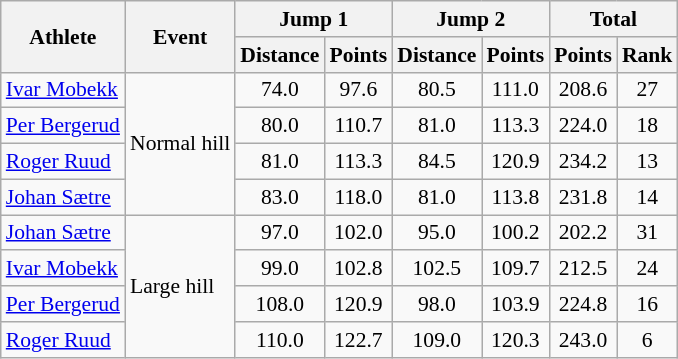<table class="wikitable" style="font-size:90%">
<tr>
<th rowspan="2">Athlete</th>
<th rowspan="2">Event</th>
<th colspan="2">Jump 1</th>
<th colspan="2">Jump 2</th>
<th colspan="2">Total</th>
</tr>
<tr>
<th>Distance</th>
<th>Points</th>
<th>Distance</th>
<th>Points</th>
<th>Points</th>
<th>Rank</th>
</tr>
<tr>
<td><a href='#'>Ivar Mobekk</a></td>
<td rowspan="4">Normal hill</td>
<td align="center">74.0</td>
<td align="center">97.6</td>
<td align="center">80.5</td>
<td align="center">111.0</td>
<td align="center">208.6</td>
<td align="center">27</td>
</tr>
<tr>
<td><a href='#'>Per Bergerud</a></td>
<td align="center">80.0</td>
<td align="center">110.7</td>
<td align="center">81.0</td>
<td align="center">113.3</td>
<td align="center">224.0</td>
<td align="center">18</td>
</tr>
<tr>
<td><a href='#'>Roger Ruud</a></td>
<td align="center">81.0</td>
<td align="center">113.3</td>
<td align="center">84.5</td>
<td align="center">120.9</td>
<td align="center">234.2</td>
<td align="center">13</td>
</tr>
<tr>
<td><a href='#'>Johan Sætre</a></td>
<td align="center">83.0</td>
<td align="center">118.0</td>
<td align="center">81.0</td>
<td align="center">113.8</td>
<td align="center">231.8</td>
<td align="center">14</td>
</tr>
<tr>
<td><a href='#'>Johan Sætre</a></td>
<td rowspan="4">Large hill</td>
<td align="center">97.0</td>
<td align="center">102.0</td>
<td align="center">95.0</td>
<td align="center">100.2</td>
<td align="center">202.2</td>
<td align="center">31</td>
</tr>
<tr>
<td><a href='#'>Ivar Mobekk</a></td>
<td align="center">99.0</td>
<td align="center">102.8</td>
<td align="center">102.5</td>
<td align="center">109.7</td>
<td align="center">212.5</td>
<td align="center">24</td>
</tr>
<tr>
<td><a href='#'>Per Bergerud</a></td>
<td align="center">108.0</td>
<td align="center">120.9</td>
<td align="center">98.0</td>
<td align="center">103.9</td>
<td align="center">224.8</td>
<td align="center">16</td>
</tr>
<tr>
<td><a href='#'>Roger Ruud</a></td>
<td align="center">110.0</td>
<td align="center">122.7</td>
<td align="center">109.0</td>
<td align="center">120.3</td>
<td align="center">243.0</td>
<td align="center">6</td>
</tr>
</table>
